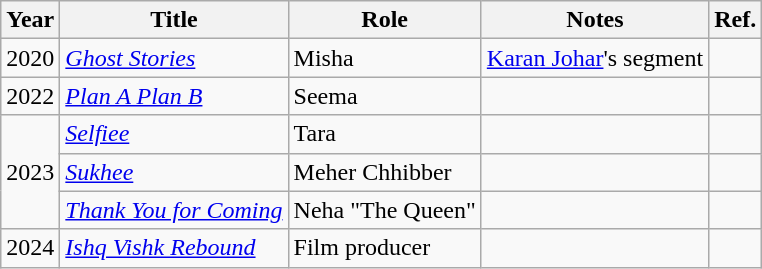<table class="wikitable sortable">
<tr>
<th>Year</th>
<th>Title</th>
<th>Role</th>
<th>Notes</th>
<th>Ref.</th>
</tr>
<tr>
<td>2020</td>
<td><em><a href='#'>Ghost Stories</a></em></td>
<td>Misha</td>
<td><a href='#'>Karan Johar</a>'s segment</td>
<td></td>
</tr>
<tr>
<td>2022</td>
<td><em><a href='#'>Plan A Plan B</a></em></td>
<td>Seema</td>
<td></td>
<td></td>
</tr>
<tr>
<td rowspan="3">2023</td>
<td><em><a href='#'>Selfiee</a></em></td>
<td>Tara</td>
<td></td>
<td></td>
</tr>
<tr>
<td><em><a href='#'>Sukhee</a></em></td>
<td>Meher Chhibber</td>
<td></td>
<td></td>
</tr>
<tr>
<td><em><a href='#'>Thank You for Coming</a></em></td>
<td>Neha "The Queen"</td>
<td></td>
<td></td>
</tr>
<tr>
<td>2024</td>
<td><em><a href='#'>Ishq Vishk Rebound</a></em></td>
<td>Film producer</td>
<td></td>
<td></td>
</tr>
</table>
